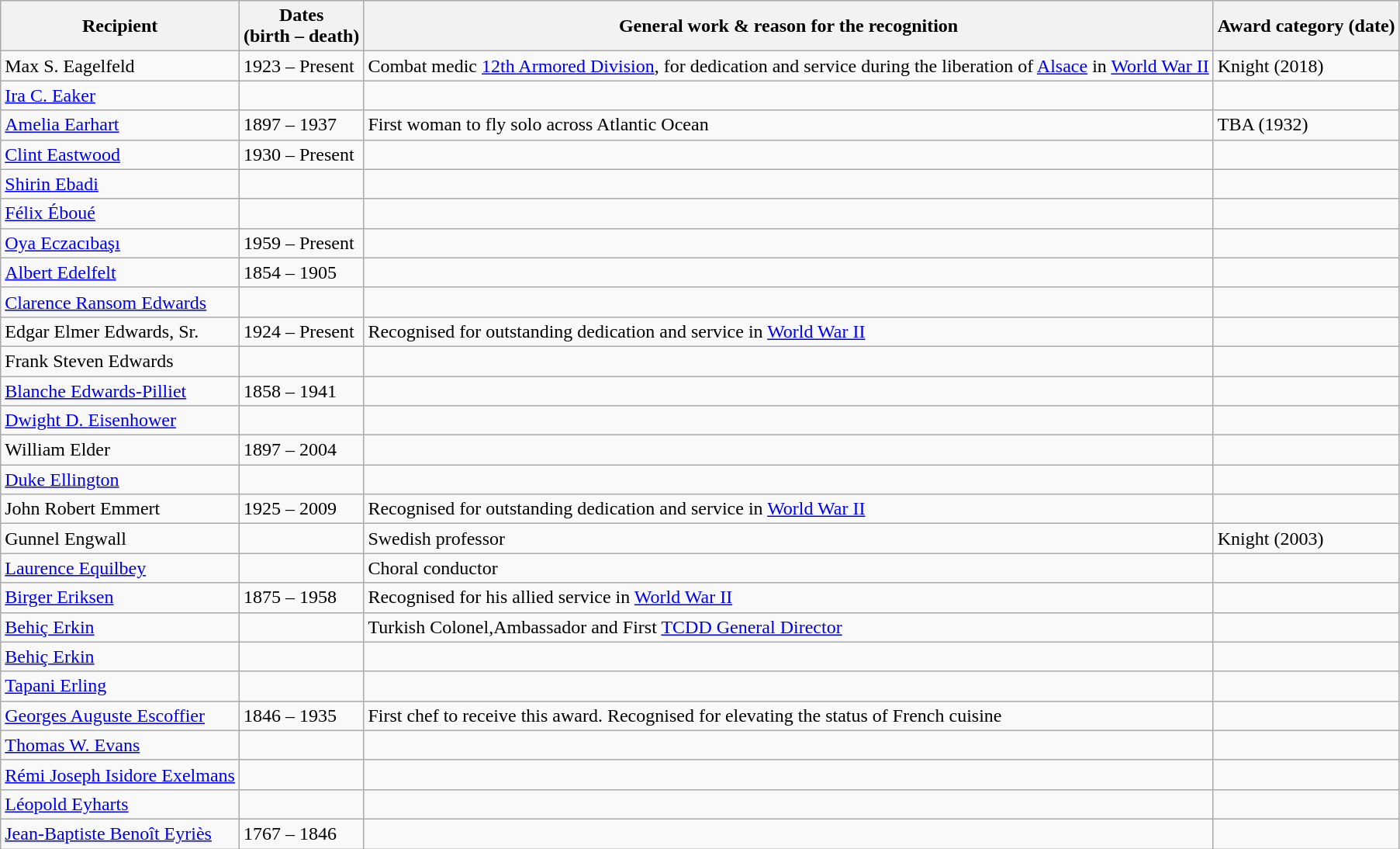<table class="wikitable sortable static-row-numbers"|>
<tr>
<th>Recipient</th>
<th style="white-space: nowrap;">Dates<br>(birth – death)</th>
<th>General work & reason for the recognition</th>
<th style="white-space: nowrap">Award category (date)</th>
</tr>
<tr>
<td>Max S. Eagelfeld</td>
<td>1923 – Present</td>
<td>Combat medic <a href='#'>12th Armored Division</a>, for dedication and service during the liberation of <a href='#'>Alsace</a> in <a href='#'>World War II</a></td>
<td style="white-space: nowrap; text-align:left">Knight (2018)</td>
</tr>
<tr>
<td><a href='#'>Ira C. Eaker</a></td>
<td></td>
<td></td>
<td style="white-space: nowrap; text-align:left"></td>
</tr>
<tr>
<td><a href='#'>Amelia Earhart</a></td>
<td>1897 – 1937</td>
<td>First woman to fly solo across Atlantic Ocean</td>
<td style="white-space: nowrap; text-align:left">TBA (1932)</td>
</tr>
<tr>
<td><a href='#'>Clint Eastwood</a></td>
<td>1930 – Present</td>
<td></td>
<td style="white-space: nowrap; text-align:left"></td>
</tr>
<tr>
<td><a href='#'>Shirin Ebadi</a></td>
<td></td>
<td></td>
<td style="white-space: nowrap; text-align:left"></td>
</tr>
<tr>
<td><a href='#'>Félix Éboué</a></td>
<td></td>
<td></td>
<td style="white-space: nowrap; text-align:left"></td>
</tr>
<tr>
<td><a href='#'>Oya Eczacıbaşı</a></td>
<td>1959 – Present</td>
<td></td>
<td style="white-space: nowrap; text-align:left"></td>
</tr>
<tr>
<td><a href='#'>Albert Edelfelt</a></td>
<td>1854 – 1905</td>
<td></td>
<td style="white-space: nowrap; text-align:left"></td>
</tr>
<tr>
<td><a href='#'>Clarence Ransom Edwards</a></td>
<td></td>
<td></td>
<td style="white-space: nowrap; text-align:left"></td>
</tr>
<tr>
<td>Edgar Elmer Edwards, Sr.</td>
<td>1924 – Present</td>
<td>Recognised for outstanding dedication and service in <a href='#'>World War II</a></td>
<td style="white-space: nowrap; text-align:left"></td>
</tr>
<tr>
<td>Frank Steven Edwards</td>
<td></td>
<td></td>
<td style="white-space: nowrap; text-align:left"></td>
</tr>
<tr>
<td><a href='#'>Blanche Edwards-Pilliet</a></td>
<td>1858 – 1941</td>
<td></td>
<td style="white-space: nowrap; text-align:left"></td>
</tr>
<tr>
<td><a href='#'>Dwight D. Eisenhower</a></td>
<td></td>
<td></td>
<td style="white-space: nowrap; text-align:left"></td>
</tr>
<tr>
<td>William Elder</td>
<td>1897 – 2004</td>
<td></td>
<td style="white-space: nowrap; text-align:left"></td>
</tr>
<tr>
<td><a href='#'>Duke Ellington</a></td>
<td></td>
<td></td>
<td style="white-space: nowrap; text-align:left"></td>
</tr>
<tr>
<td>John Robert Emmert</td>
<td>1925 – 2009</td>
<td>Recognised for outstanding dedication and service in <a href='#'>World War II</a></td>
<td style="white-space: nowrap; text-align:left"></td>
</tr>
<tr>
<td>Gunnel Engwall</td>
<td></td>
<td>Swedish professor</td>
<td style="white-space: nowrap; text-align:left">Knight (2003)</td>
</tr>
<tr>
<td><a href='#'>Laurence Equilbey</a></td>
<td></td>
<td>Choral conductor</td>
<td style="white-space: nowrap; text-align:left"></td>
</tr>
<tr>
<td><a href='#'>Birger Eriksen</a></td>
<td>1875 – 1958</td>
<td>Recognised for his allied service in <a href='#'>World War II</a></td>
<td style="white-space: nowrap; text-align:left"></td>
</tr>
<tr>
<td><a href='#'>Behiç Erkin</a></td>
<td></td>
<td>Turkish Colonel,Ambassador and First <a href='#'>TCDD General Director</a></td>
<td style="white-space: nowrap; text-align:left"></td>
</tr>
<tr>
<td><a href='#'>Behiç Erkin</a></td>
<td></td>
<td></td>
<td style="white-space: nowrap; text-align:left"></td>
</tr>
<tr>
<td><a href='#'>Tapani Erling</a></td>
<td></td>
<td></td>
<td style="white-space: nowrap; text-align:left"></td>
</tr>
<tr>
<td><a href='#'>Georges Auguste Escoffier</a></td>
<td>1846 – 1935</td>
<td>First chef to receive this award. Recognised for elevating the status of French cuisine</td>
<td style="white-space: nowrap; text-align:left"></td>
</tr>
<tr>
<td><a href='#'>Thomas W. Evans</a></td>
<td></td>
<td></td>
<td style="white-space: nowrap; text-align:left"></td>
</tr>
<tr>
<td><a href='#'>Rémi Joseph Isidore Exelmans</a></td>
<td></td>
<td></td>
<td style="white-space: nowrap; text-align:left"></td>
</tr>
<tr>
<td><a href='#'>Léopold Eyharts</a></td>
<td></td>
<td></td>
<td style="white-space: nowrap; text-align:left"></td>
</tr>
<tr>
<td><a href='#'>Jean-Baptiste Benoît Eyriès</a></td>
<td>1767 – 1846</td>
<td></td>
<td style="white-space: nowrap; text-align:left"></td>
</tr>
</table>
